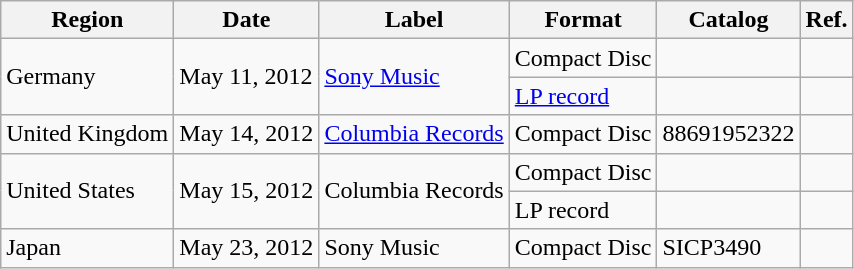<table class="wikitable">
<tr>
<th>Region</th>
<th>Date</th>
<th>Label</th>
<th>Format</th>
<th>Catalog</th>
<th>Ref.</th>
</tr>
<tr>
<td rowspan="2">Germany</td>
<td rowspan="2">May 11, 2012</td>
<td rowspan="2"><a href='#'>Sony Music</a></td>
<td>Compact Disc</td>
<td></td>
<td style="text-align:center;"></td>
</tr>
<tr>
<td><a href='#'>LP record</a></td>
<td></td>
<td style="text-align:center;"></td>
</tr>
<tr>
<td>United Kingdom</td>
<td>May 14, 2012</td>
<td><a href='#'>Columbia Records</a></td>
<td>Compact Disc</td>
<td>88691952322</td>
<td style="text-align:center;"></td>
</tr>
<tr>
<td rowspan="2">United States</td>
<td rowspan="2">May 15, 2012</td>
<td rowspan="2">Columbia Records</td>
<td>Compact Disc</td>
<td></td>
<td style="text-align:center;"></td>
</tr>
<tr>
<td>LP record</td>
<td></td>
<td style="text-align:center;"></td>
</tr>
<tr>
<td>Japan</td>
<td>May 23, 2012</td>
<td>Sony Music</td>
<td>Compact Disc</td>
<td>SICP3490</td>
<td style="text-align:center;"></td>
</tr>
</table>
